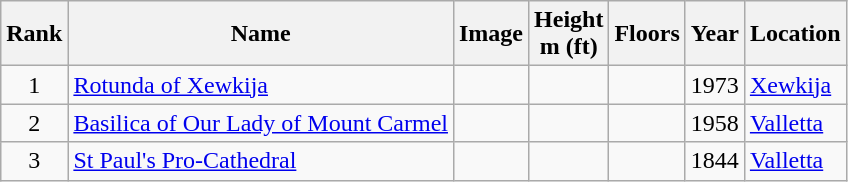<table class="wikitable sortable">
<tr>
<th>Rank</th>
<th>Name</th>
<th>Image</th>
<th>Height<br>m (ft)</th>
<th>Floors</th>
<th>Year</th>
<th>Location</th>
</tr>
<tr>
<td align="center">1</td>
<td><a href='#'>Rotunda of Xewkija</a><br></td>
<td></td>
<td align="center"></td>
<td align="center"></td>
<td align="center">1973</td>
<td><a href='#'>Xewkija</a></td>
</tr>
<tr>
<td align="center">2</td>
<td><a href='#'>Basilica of Our Lady of Mount Carmel</a><br></td>
<td></td>
<td align="center"></td>
<td align="center"></td>
<td align="center">1958</td>
<td><a href='#'>Valletta</a></td>
</tr>
<tr>
<td align="center">3</td>
<td><a href='#'>St Paul's Pro-Cathedral</a><br></td>
<td></td>
<td align="center"></td>
<td align="center"></td>
<td align="center">1844</td>
<td><a href='#'>Valletta</a></td>
</tr>
</table>
